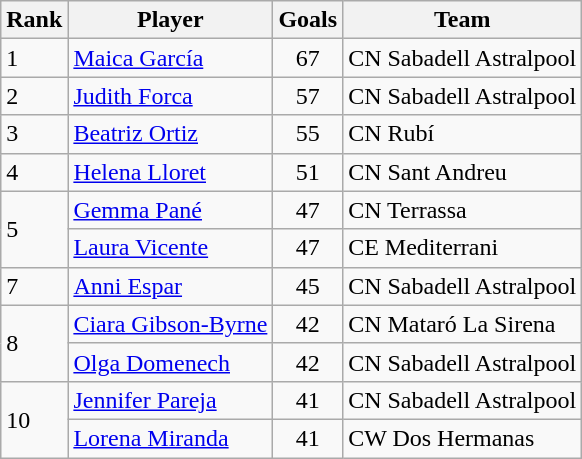<table class="wikitable sortable">
<tr>
<th>Rank</th>
<th>Player</th>
<th>Goals</th>
<th>Team</th>
</tr>
<tr>
<td>1</td>
<td> <a href='#'>Maica García</a></td>
<td style="text-align:center;">67</td>
<td>CN Sabadell Astralpool</td>
</tr>
<tr>
<td>2</td>
<td> <a href='#'>Judith Forca</a></td>
<td style="text-align:center;">57</td>
<td>CN Sabadell Astralpool</td>
</tr>
<tr>
<td>3</td>
<td> <a href='#'>Beatriz Ortiz</a></td>
<td style="text-align:center;">55</td>
<td>CN Rubí</td>
</tr>
<tr>
<td>4</td>
<td> <a href='#'>Helena Lloret</a></td>
<td style="text-align:center;">51</td>
<td>CN Sant Andreu</td>
</tr>
<tr>
<td rowspan=2>5</td>
<td> <a href='#'>Gemma Pané</a></td>
<td style="text-align:center;">47</td>
<td>CN Terrassa</td>
</tr>
<tr>
<td> <a href='#'>Laura Vicente</a></td>
<td style="text-align:center;">47</td>
<td>CE Mediterrani</td>
</tr>
<tr>
<td>7</td>
<td> <a href='#'>Anni Espar</a></td>
<td style="text-align:center;">45</td>
<td>CN Sabadell Astralpool</td>
</tr>
<tr>
<td rowspan=2>8</td>
<td> <a href='#'>Ciara Gibson-Byrne</a></td>
<td style="text-align:center;">42</td>
<td>CN Mataró La Sirena</td>
</tr>
<tr>
<td> <a href='#'>Olga Domenech</a></td>
<td style="text-align:center;">42</td>
<td>CN Sabadell Astralpool</td>
</tr>
<tr>
<td rowspan=2>10</td>
<td> <a href='#'>Jennifer Pareja</a></td>
<td style="text-align:center;">41</td>
<td>CN Sabadell Astralpool</td>
</tr>
<tr>
<td> <a href='#'>Lorena Miranda</a></td>
<td style="text-align:center;">41</td>
<td>CW Dos Hermanas</td>
</tr>
</table>
